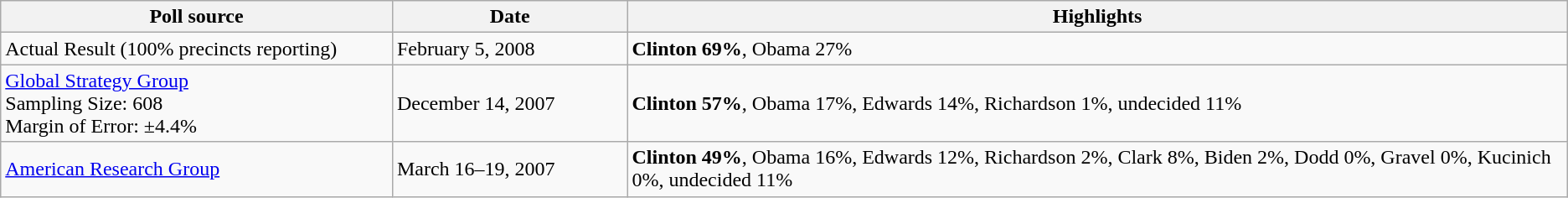<table class="wikitable sortable">
<tr>
<th width="25%">Poll source</th>
<th width="15%">Date</th>
<th width="60%">Highlights</th>
</tr>
<tr>
<td>Actual Result (100% precincts reporting)</td>
<td>February 5, 2008</td>
<td><strong>Clinton 69%</strong>, Obama 27%</td>
</tr>
<tr>
<td><a href='#'>Global Strategy Group</a><br>Sampling Size: 608<br>
Margin of Error: ±4.4%</td>
<td>December 14, 2007</td>
<td><strong>Clinton 57%</strong>, Obama 17%, Edwards 14%, Richardson 1%, undecided 11%</td>
</tr>
<tr>
<td><a href='#'>American Research Group</a></td>
<td>March 16–19, 2007</td>
<td><strong>Clinton 49%</strong>, Obama 16%, Edwards 12%, Richardson 2%, Clark 8%, Biden 2%, Dodd 0%, Gravel 0%, Kucinich 0%, undecided 11%</td>
</tr>
</table>
